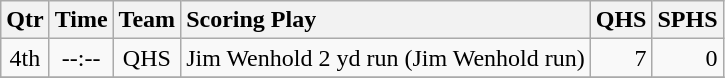<table class="wikitable">
<tr>
<th style="text-align: center;">Qtr</th>
<th style="text-align: center;">Time</th>
<th style="text-align: center;">Team</th>
<th style="text-align: left;">Scoring Play</th>
<th style="text-align: right;">QHS</th>
<th style="text-align: right;">SPHS</th>
</tr>
<tr>
<td style="text-align: center;">4th</td>
<td style="text-align: center;">--:--</td>
<td style="text-align: center;">QHS</td>
<td style="text-align: left;">Jim Wenhold 2 yd run  (Jim Wenhold run)</td>
<td style="text-align: right;">7</td>
<td style="text-align: right;">0</td>
</tr>
<tr>
</tr>
</table>
